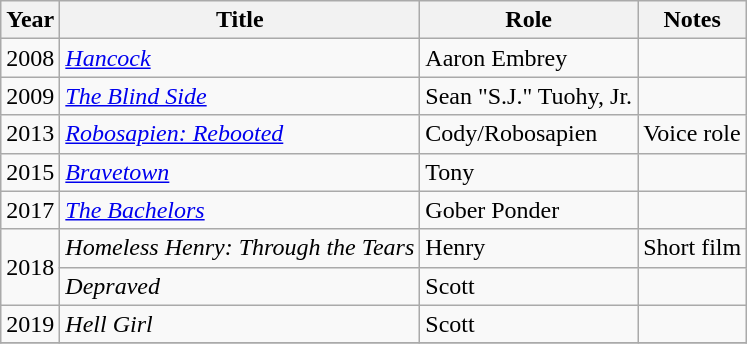<table class="wikitable">
<tr>
<th>Year</th>
<th>Title</th>
<th>Role</th>
<th>Notes</th>
</tr>
<tr>
<td>2008</td>
<td><em><a href='#'>Hancock</a></em></td>
<td>Aaron Embrey</td>
<td></td>
</tr>
<tr>
<td>2009</td>
<td><em><a href='#'>The Blind Side</a></em></td>
<td>Sean "S.J." Tuohy, Jr.</td>
<td></td>
</tr>
<tr>
<td>2013</td>
<td><em><a href='#'>Robosapien: Rebooted</a></em></td>
<td>Cody/Robosapien</td>
<td>Voice role</td>
</tr>
<tr>
<td>2015</td>
<td><em><a href='#'>Bravetown</a></em></td>
<td>Tony</td>
<td></td>
</tr>
<tr>
<td>2017</td>
<td><em><a href='#'>The Bachelors</a></em></td>
<td>Gober Ponder</td>
<td></td>
</tr>
<tr>
<td rowspan="2">2018</td>
<td><em>Homeless Henry: Through the Tears</em></td>
<td>Henry</td>
<td>Short film</td>
</tr>
<tr>
<td><em>Depraved</em></td>
<td>Scott</td>
<td></td>
</tr>
<tr>
<td>2019</td>
<td><em>Hell Girl</em></td>
<td>Scott</td>
<td></td>
</tr>
<tr>
</tr>
</table>
